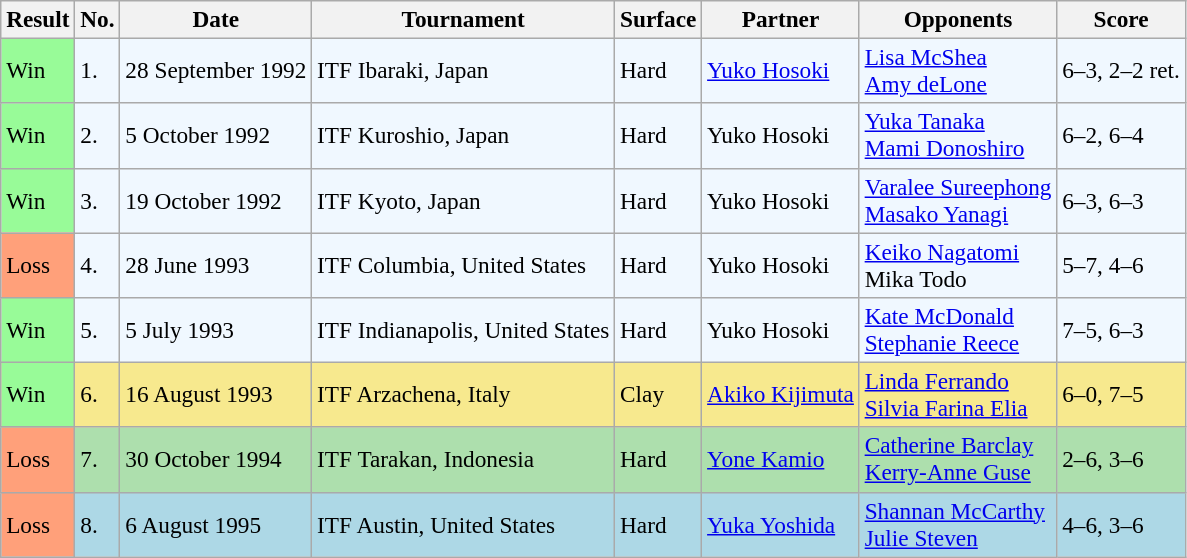<table class="sortable wikitable" style=font-size:97%>
<tr>
<th>Result</th>
<th>No.</th>
<th>Date</th>
<th>Tournament</th>
<th>Surface</th>
<th>Partner</th>
<th>Opponents</th>
<th>Score</th>
</tr>
<tr bgcolor="#f0f8ff">
<td style="background:#98fb98;">Win</td>
<td>1.</td>
<td>28 September 1992</td>
<td>ITF Ibaraki, Japan</td>
<td>Hard</td>
<td> <a href='#'>Yuko Hosoki</a></td>
<td> <a href='#'>Lisa McShea</a> <br>  <a href='#'>Amy deLone</a></td>
<td>6–3, 2–2 ret.</td>
</tr>
<tr style="background:#f0f8ff;">
<td style="background:#98fb98;">Win</td>
<td>2.</td>
<td>5 October 1992</td>
<td>ITF Kuroshio, Japan</td>
<td>Hard</td>
<td> Yuko Hosoki</td>
<td> <a href='#'>Yuka Tanaka</a> <br>  <a href='#'>Mami Donoshiro</a></td>
<td>6–2, 6–4</td>
</tr>
<tr bgcolor="#f0f8ff">
<td style="background:#98fb98;">Win</td>
<td>3.</td>
<td>19 October 1992</td>
<td>ITF Kyoto, Japan</td>
<td>Hard</td>
<td> Yuko Hosoki</td>
<td> <a href='#'>Varalee Sureephong</a> <br>  <a href='#'>Masako Yanagi</a></td>
<td>6–3, 6–3</td>
</tr>
<tr bgcolor="#f0f8ff">
<td style="background:#ffa07a;">Loss</td>
<td>4.</td>
<td>28 June 1993</td>
<td>ITF Columbia, United States</td>
<td>Hard</td>
<td> Yuko Hosoki</td>
<td> <a href='#'>Keiko Nagatomi</a> <br>  Mika Todo</td>
<td>5–7, 4–6</td>
</tr>
<tr bgcolor="#f0f8ff">
<td style="background:#98fb98;">Win</td>
<td>5.</td>
<td>5 July 1993</td>
<td>ITF Indianapolis, United States</td>
<td>Hard</td>
<td> Yuko Hosoki</td>
<td> <a href='#'>Kate McDonald</a> <br>  <a href='#'>Stephanie Reece</a></td>
<td>7–5, 6–3</td>
</tr>
<tr style="background:#f7e98e;">
<td style="background:#98fb98;">Win</td>
<td>6.</td>
<td>16 August 1993</td>
<td>ITF Arzachena, Italy</td>
<td>Clay</td>
<td> <a href='#'>Akiko Kijimuta</a></td>
<td> <a href='#'>Linda Ferrando</a> <br>  <a href='#'>Silvia Farina Elia</a></td>
<td>6–0, 7–5</td>
</tr>
<tr style="background:#addfad;">
<td style="background:#ffa07a;">Loss</td>
<td>7.</td>
<td>30 October 1994</td>
<td>ITF Tarakan, Indonesia</td>
<td>Hard</td>
<td> <a href='#'>Yone Kamio</a></td>
<td> <a href='#'>Catherine Barclay</a> <br>  <a href='#'>Kerry-Anne Guse</a></td>
<td>2–6, 3–6</td>
</tr>
<tr style="background:lightblue;">
<td style="background:#ffa07a;">Loss</td>
<td>8.</td>
<td>6 August 1995</td>
<td>ITF Austin, United States</td>
<td>Hard</td>
<td> <a href='#'>Yuka Yoshida</a></td>
<td> <a href='#'>Shannan McCarthy</a> <br>  <a href='#'>Julie Steven</a></td>
<td>4–6, 3–6</td>
</tr>
</table>
